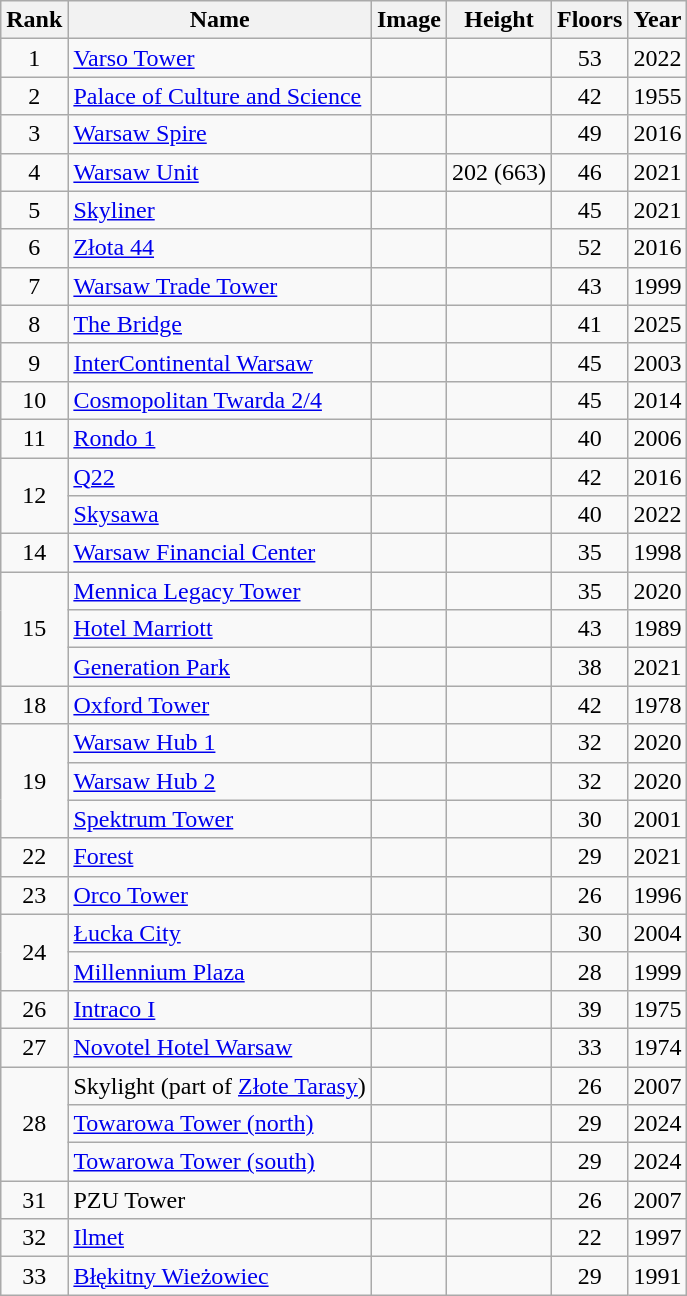<table style="text-align: center;" class="wikitable sortable">
<tr>
<th>Rank</th>
<th>Name</th>
<th>Image</th>
<th>Height<br></th>
<th>Floors</th>
<th>Year</th>
</tr>
<tr>
<td>1</td>
<td style="text-align: left;"><a href='#'>Varso Tower</a></td>
<td></td>
<td></td>
<td>53</td>
<td>2022</td>
</tr>
<tr>
<td>2</td>
<td style="text-align: left;"><a href='#'>Palace of Culture and Science</a></td>
<td></td>
<td></td>
<td>42</td>
<td>1955</td>
</tr>
<tr>
<td>3</td>
<td style="text-align: left;"><a href='#'>Warsaw Spire</a></td>
<td></td>
<td></td>
<td>49</td>
<td>2016</td>
</tr>
<tr>
<td>4</td>
<td style="text-align: left;"><a href='#'>Warsaw Unit</a></td>
<td></td>
<td>202 (663)</td>
<td>46</td>
<td>2021</td>
</tr>
<tr>
<td>5</td>
<td style="text-align: left;"><a href='#'>Skyliner</a></td>
<td></td>
<td></td>
<td>45</td>
<td>2021</td>
</tr>
<tr>
<td>6</td>
<td style="text-align: left;"><a href='#'>Złota 44</a></td>
<td></td>
<td></td>
<td>52</td>
<td>2016</td>
</tr>
<tr>
<td>7</td>
<td style="text-align: left;"><a href='#'>Warsaw Trade Tower</a></td>
<td></td>
<td></td>
<td>43</td>
<td>1999</td>
</tr>
<tr>
<td>8</td>
<td style="text-align: left;"><a href='#'>The Bridge</a></td>
<td></td>
<td></td>
<td>41</td>
<td>2025</td>
</tr>
<tr>
<td>9</td>
<td style="text-align: left;"><a href='#'>InterContinental Warsaw</a></td>
<td></td>
<td></td>
<td>45</td>
<td>2003</td>
</tr>
<tr>
<td>10</td>
<td style="text-align: left;"><a href='#'>Cosmopolitan Twarda 2/4</a></td>
<td></td>
<td></td>
<td>45</td>
<td>2014</td>
</tr>
<tr>
<td>11</td>
<td style="text-align: left;"><a href='#'>Rondo 1</a></td>
<td></td>
<td></td>
<td>40</td>
<td>2006</td>
</tr>
<tr>
<td rowspan=2>12</td>
<td style="text-align: left;"><a href='#'>Q22</a></td>
<td></td>
<td></td>
<td>42</td>
<td>2016</td>
</tr>
<tr>
<td style="text-align: left;"><a href='#'>Skysawa</a></td>
<td></td>
<td></td>
<td>40</td>
<td>2022</td>
</tr>
<tr>
<td>14</td>
<td style="text-align: left;"><a href='#'>Warsaw Financial Center</a></td>
<td></td>
<td></td>
<td>35</td>
<td>1998</td>
</tr>
<tr>
<td rowspan=3>15</td>
<td style="text-align: left;"><a href='#'>Mennica Legacy Tower</a></td>
<td></td>
<td></td>
<td>35</td>
<td>2020</td>
</tr>
<tr>
<td style="text-align: left;"><a href='#'>Hotel Marriott</a></td>
<td></td>
<td></td>
<td>43</td>
<td>1989</td>
</tr>
<tr>
<td style="text-align: left;"><a href='#'>Generation Park</a></td>
<td></td>
<td></td>
<td>38</td>
<td>2021</td>
</tr>
<tr>
<td>18</td>
<td style="text-align: left;"><a href='#'>Oxford Tower</a></td>
<td></td>
<td></td>
<td>42</td>
<td>1978</td>
</tr>
<tr>
<td rowspan=3>19</td>
<td style="text-align: left;"><a href='#'>Warsaw Hub 1</a></td>
<td></td>
<td></td>
<td>32</td>
<td>2020</td>
</tr>
<tr>
<td style="text-align: left;"><a href='#'>Warsaw Hub 2</a></td>
<td></td>
<td></td>
<td>32</td>
<td>2020</td>
</tr>
<tr>
<td style="text-align: left;"><a href='#'>Spektrum Tower</a></td>
<td></td>
<td></td>
<td>30</td>
<td>2001</td>
</tr>
<tr>
<td>22</td>
<td style="text-align: left;"><a href='#'>Forest</a></td>
<td></td>
<td></td>
<td>29</td>
<td>2021</td>
</tr>
<tr>
<td>23</td>
<td style="text-align: left;"><a href='#'>Orco Tower</a></td>
<td></td>
<td></td>
<td>26</td>
<td>1996</td>
</tr>
<tr>
<td rowspan=2>24</td>
<td style="text-align: left;"><a href='#'>Łucka City</a></td>
<td></td>
<td></td>
<td>30</td>
<td>2004</td>
</tr>
<tr>
<td style="text-align: left;"><a href='#'>Millennium Plaza</a></td>
<td></td>
<td></td>
<td>28</td>
<td>1999</td>
</tr>
<tr>
<td>26</td>
<td style="text-align: left;"><a href='#'>Intraco I</a></td>
<td></td>
<td></td>
<td>39</td>
<td>1975</td>
</tr>
<tr>
<td>27</td>
<td style="text-align: left;"><a href='#'>Novotel Hotel Warsaw</a></td>
<td></td>
<td></td>
<td>33</td>
<td>1974</td>
</tr>
<tr>
<td rowspan=3>28</td>
<td style="text-align: left;">Skylight (part of <a href='#'>Złote Tarasy</a>)</td>
<td></td>
<td></td>
<td>26</td>
<td>2007</td>
</tr>
<tr>
<td style="text-align: left;"><a href='#'>Towarowa Tower (north)</a></td>
<td></td>
<td></td>
<td>29</td>
<td>2024</td>
</tr>
<tr>
<td style="text-align: left;"><a href='#'>Towarowa Tower (south)</a></td>
<td></td>
<td></td>
<td>29</td>
<td>2024</td>
</tr>
<tr>
<td>31</td>
<td style="text-align: left;">PZU Tower</td>
<td></td>
<td></td>
<td>26</td>
<td>2007</td>
</tr>
<tr>
<td>32</td>
<td style="text-align: left;"><a href='#'>Ilmet</a></td>
<td></td>
<td></td>
<td>22</td>
<td>1997</td>
</tr>
<tr>
<td>33</td>
<td style="text-align: left;"><a href='#'>Błękitny Wieżowiec</a></td>
<td></td>
<td></td>
<td>29</td>
<td>1991</td>
</tr>
</table>
